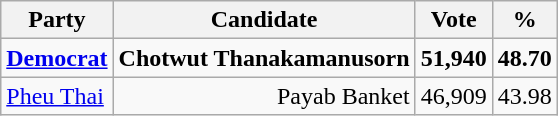<table class="wikitable" style="text-align:right">
<tr>
<th>Party</th>
<th>Candidate</th>
<th>Vote</th>
<th>%</th>
</tr>
<tr>
<td align="left"><a href='#'><strong>Democrat</strong></a></td>
<td><strong>Chotwut Thanakamanusorn</strong></td>
<td><strong>51,940</strong></td>
<td><strong>48.70</strong></td>
</tr>
<tr>
<td align="left"><a href='#'>Pheu Thai</a></td>
<td>Payab Banket</td>
<td>46,909</td>
<td>43.98</td>
</tr>
</table>
